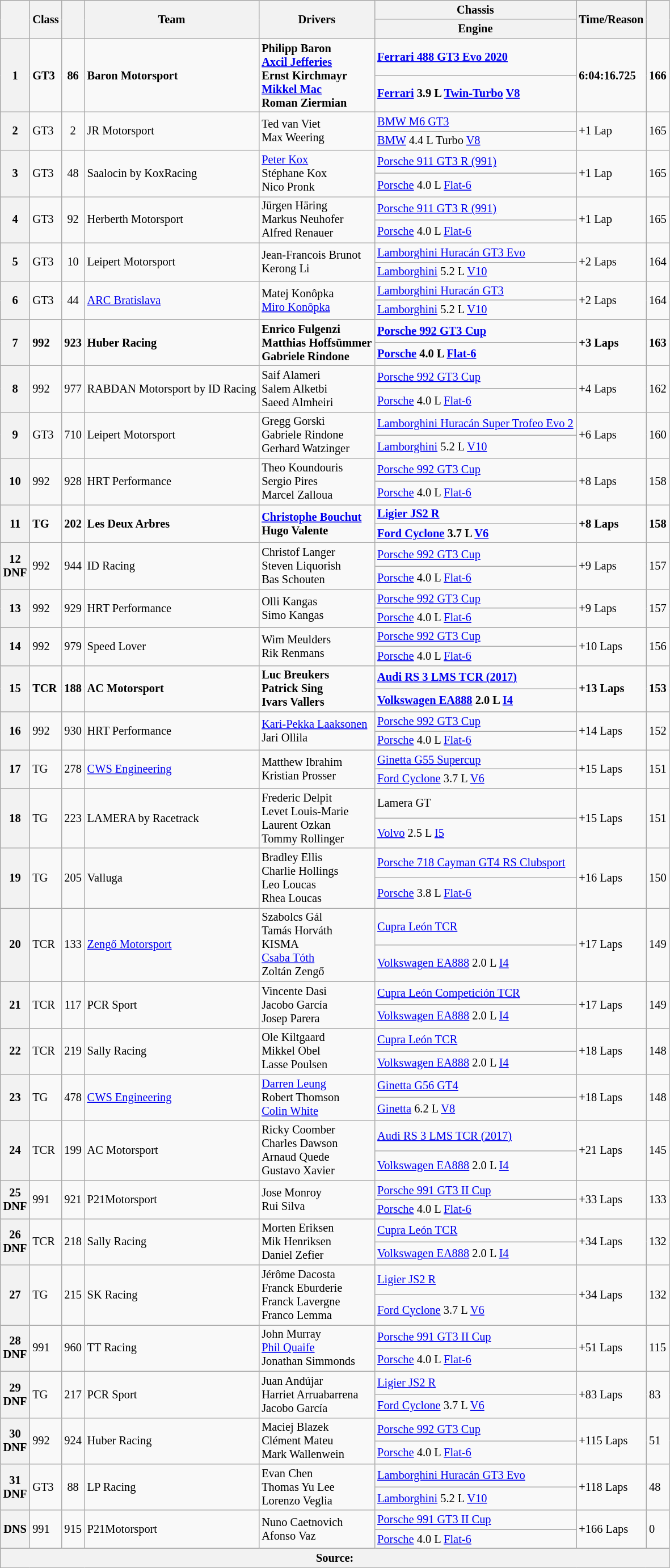<table class="wikitable" style="font-size: 85%;">
<tr>
<th rowspan="2"></th>
<th rowspan="2">Class</th>
<th rowspan="2"></th>
<th rowspan="2">Team</th>
<th rowspan="2">Drivers</th>
<th>Chassis</th>
<th rowspan="2">Time/Reason</th>
<th rowspan="2"></th>
</tr>
<tr>
<th>Engine</th>
</tr>
<tr>
<th rowspan="2">1</th>
<td rowspan="2"><strong>GT3</strong></td>
<td rowspan="2" align="center"><strong>86</strong></td>
<td rowspan="2"><strong> Baron Motorsport</strong></td>
<td rowspan="2"><strong> Philipp Baron</strong><br><strong> <a href='#'>Axcil Jefferies</a></strong><br><strong> Ernst Kirchmayr</strong><br><strong> <a href='#'>Mikkel Mac</a></strong><br><strong> Roman Ziermian</strong></td>
<td><a href='#'><strong>Ferrari 488 GT3 Evo 2020</strong></a></td>
<td rowspan="2"><strong>6:04:16.725</strong></td>
<td rowspan="2"><strong>166</strong></td>
</tr>
<tr>
<td><strong><a href='#'>Ferrari</a> 3.9 L <a href='#'>Twin-Turbo</a> <a href='#'>V8</a></strong></td>
</tr>
<tr>
<th rowspan="2">2</th>
<td rowspan="2">GT3</td>
<td rowspan="2" align="center">2</td>
<td rowspan="2"> JR Motorsport</td>
<td rowspan="2"> Ted van Viet<br> Max Weering</td>
<td><a href='#'>BMW M6 GT3</a></td>
<td rowspan="2">+1 Lap</td>
<td rowspan="2">165</td>
</tr>
<tr>
<td><a href='#'>BMW</a> 4.4 L Turbo <a href='#'>V8</a></td>
</tr>
<tr>
<th rowspan="2">3</th>
<td rowspan="2">GT3</td>
<td rowspan="2" align="center">48</td>
<td rowspan="2"> Saalocin by KoxRacing</td>
<td rowspan="2"> <a href='#'>Peter Kox</a><br> Stéphane Kox<br> Nico Pronk</td>
<td><a href='#'>Porsche 911 GT3 R (991)</a></td>
<td rowspan="2">+1 Lap</td>
<td rowspan="2">165</td>
</tr>
<tr>
<td><a href='#'>Porsche</a> 4.0 L <a href='#'>Flat-6</a></td>
</tr>
<tr>
<th rowspan="2">4</th>
<td rowspan="2">GT3</td>
<td rowspan="2" align="center">92</td>
<td rowspan="2"> Herberth Motorsport</td>
<td rowspan="2"> Jürgen Häring<br> Markus Neuhofer<br> Alfred Renauer</td>
<td><a href='#'>Porsche 911 GT3 R (991)</a></td>
<td rowspan="2">+1 Lap</td>
<td rowspan="2">165</td>
</tr>
<tr>
<td><a href='#'>Porsche</a> 4.0 L <a href='#'>Flat-6</a></td>
</tr>
<tr>
<th rowspan="2">5</th>
<td rowspan="2">GT3</td>
<td rowspan="2" align="center">10</td>
<td rowspan="2"> Leipert Motorsport</td>
<td rowspan="2"> Jean-Francois Brunot<br> Kerong Li</td>
<td><a href='#'>Lamborghini Huracán GT3 Evo</a></td>
<td rowspan="2">+2 Laps</td>
<td rowspan="2">164</td>
</tr>
<tr>
<td><a href='#'>Lamborghini</a> 5.2 L <a href='#'>V10</a></td>
</tr>
<tr>
<th rowspan="2">6</th>
<td rowspan="2">GT3</td>
<td rowspan="2" align="center">44</td>
<td rowspan="2"> <a href='#'>ARC Bratislava</a></td>
<td rowspan="2"> Matej Konôpka<br> <a href='#'>Miro Konôpka</a></td>
<td><a href='#'>Lamborghini Huracán GT3</a></td>
<td rowspan="2">+2 Laps</td>
<td rowspan="2">164</td>
</tr>
<tr>
<td><a href='#'>Lamborghini</a> 5.2 L <a href='#'>V10</a></td>
</tr>
<tr>
<th rowspan="2">7</th>
<td rowspan="2"><strong>992</strong></td>
<td rowspan="2" align="center"><strong>923</strong></td>
<td rowspan="2"><strong> Huber Racing</strong></td>
<td rowspan="2"><strong> Enrico Fulgenzi</strong><br><strong> Matthias Hoffsümmer</strong><br><strong> Gabriele Rindone</strong></td>
<td><a href='#'><strong>Porsche 992 GT3 Cup</strong></a></td>
<td rowspan="2"><strong>+3 Laps</strong></td>
<td rowspan="2"><strong>163</strong></td>
</tr>
<tr>
<td><strong><a href='#'>Porsche</a> 4.0 L <a href='#'>Flat-6</a></strong></td>
</tr>
<tr>
<th rowspan="2">8</th>
<td rowspan="2">992</td>
<td rowspan="2" align="center">977</td>
<td rowspan="2"> RABDAN Motorsport by ID Racing</td>
<td rowspan="2"> Saif Alameri<br> Salem Alketbi<br> Saeed Almheiri</td>
<td><a href='#'>Porsche 992 GT3 Cup</a></td>
<td rowspan="2">+4 Laps</td>
<td rowspan="2">162</td>
</tr>
<tr>
<td><a href='#'>Porsche</a> 4.0 L <a href='#'>Flat-6</a></td>
</tr>
<tr>
<th rowspan="2">9</th>
<td rowspan="2">GT3</td>
<td rowspan="2" align="center">710</td>
<td rowspan="2"> Leipert Motorsport</td>
<td rowspan="2"> Gregg Gorski<br> Gabriele Rindone<br> Gerhard Watzinger</td>
<td><a href='#'>Lamborghini Huracán Super Trofeo Evo 2</a></td>
<td rowspan="2">+6 Laps</td>
<td rowspan="2">160</td>
</tr>
<tr>
<td><a href='#'>Lamborghini</a> 5.2 L <a href='#'>V10</a></td>
</tr>
<tr>
<th rowspan="2">10</th>
<td rowspan="2">992</td>
<td rowspan="2" align="center">928</td>
<td rowspan="2"> HRT Performance</td>
<td rowspan="2"> Theo Koundouris<br> Sergio Pires<br> Marcel Zalloua</td>
<td><a href='#'>Porsche 992 GT3 Cup</a></td>
<td rowspan="2">+8 Laps</td>
<td rowspan="2">158</td>
</tr>
<tr>
<td><a href='#'>Porsche</a> 4.0 L <a href='#'>Flat-6</a></td>
</tr>
<tr>
<th rowspan="2">11</th>
<td rowspan="2"><strong>TG</strong></td>
<td rowspan="2" align="center"><strong>202</strong></td>
<td rowspan="2"><strong> Les Deux Arbres</strong></td>
<td rowspan="2"><strong> <a href='#'>Christophe Bouchut</a></strong><br><strong> Hugo Valente</strong></td>
<td><strong><a href='#'>Ligier JS2 R</a></strong></td>
<td rowspan="2"><strong>+8 Laps</strong></td>
<td rowspan="2"><strong>158</strong></td>
</tr>
<tr>
<td><strong><a href='#'>Ford Cyclone</a> 3.7 L <a href='#'>V6</a></strong></td>
</tr>
<tr>
<th rowspan="2">12<br>DNF</th>
<td rowspan="2">992</td>
<td rowspan="2" align="center">944</td>
<td rowspan="2"> ID Racing</td>
<td rowspan="2"> Christof Langer<br> Steven Liquorish<br> Bas Schouten</td>
<td><a href='#'>Porsche 992 GT3 Cup</a></td>
<td rowspan="2">+9 Laps</td>
<td rowspan="2">157</td>
</tr>
<tr>
<td><a href='#'>Porsche</a> 4.0 L <a href='#'>Flat-6</a></td>
</tr>
<tr>
<th rowspan="2">13</th>
<td rowspan="2">992</td>
<td rowspan="2" align="center">929</td>
<td rowspan="2"> HRT Performance</td>
<td rowspan="2"> Olli Kangas<br> Simo Kangas</td>
<td><a href='#'>Porsche 992 GT3 Cup</a></td>
<td rowspan="2">+9 Laps</td>
<td rowspan="2">157</td>
</tr>
<tr>
<td><a href='#'>Porsche</a> 4.0 L <a href='#'>Flat-6</a></td>
</tr>
<tr>
<th rowspan="2">14</th>
<td rowspan="2">992</td>
<td rowspan="2" align="center">979</td>
<td rowspan="2"> Speed Lover</td>
<td rowspan="2"> Wim Meulders<br> Rik Renmans</td>
<td><a href='#'>Porsche 992 GT3 Cup</a></td>
<td rowspan="2">+10 Laps</td>
<td rowspan="2">156</td>
</tr>
<tr>
<td><a href='#'>Porsche</a> 4.0 L <a href='#'>Flat-6</a></td>
</tr>
<tr>
<th rowspan="2">15</th>
<td rowspan="2"><strong>TCR</strong></td>
<td rowspan="2" align="center"><strong>188</strong></td>
<td rowspan="2"><strong> AC Motorsport</strong></td>
<td rowspan="2"><strong> Luc Breukers</strong><br><strong> Patrick Sing</strong><br><strong> Ivars Vallers</strong></td>
<td><a href='#'><strong>Audi RS 3 LMS TCR (2017)</strong></a></td>
<td rowspan="2"><strong>+13 Laps</strong></td>
<td rowspan="2"><strong>153</strong></td>
</tr>
<tr>
<td><strong><a href='#'>Volkswagen EA888</a> 2.0 L <a href='#'>I4</a></strong></td>
</tr>
<tr>
<th rowspan="2">16</th>
<td rowspan="2">992</td>
<td rowspan="2" align="center">930</td>
<td rowspan="2"> HRT Performance</td>
<td rowspan="2"> <a href='#'>Kari-Pekka Laaksonen</a><br> Jari Ollila</td>
<td><a href='#'>Porsche 992 GT3 Cup</a></td>
<td rowspan="2">+14 Laps</td>
<td rowspan="2">152</td>
</tr>
<tr>
<td><a href='#'>Porsche</a> 4.0 L <a href='#'>Flat-6</a></td>
</tr>
<tr>
<th rowspan="2">17</th>
<td rowspan="2">TG</td>
<td rowspan="2" align="center">278</td>
<td rowspan="2"> <a href='#'>CWS Engineering</a></td>
<td rowspan="2"> Matthew Ibrahim<br> Kristian Prosser</td>
<td><a href='#'>Ginetta G55 Supercup</a></td>
<td rowspan="2">+15 Laps</td>
<td rowspan="2">151</td>
</tr>
<tr>
<td><a href='#'>Ford Cyclone</a> 3.7 L <a href='#'>V6</a></td>
</tr>
<tr>
<th rowspan="2">18</th>
<td rowspan="2">TG</td>
<td rowspan="2" align="center">223</td>
<td rowspan="2"> LAMERA by Racetrack</td>
<td rowspan="2"> Frederic Delpit<br> Levet Louis-Marie<br> Laurent Ozkan<br> Tommy Rollinger</td>
<td>Lamera GT</td>
<td rowspan="2">+15 Laps</td>
<td rowspan="2">151</td>
</tr>
<tr>
<td><a href='#'>Volvo</a> 2.5 L <a href='#'>I5</a></td>
</tr>
<tr>
<th rowspan="2">19</th>
<td rowspan="2">TG</td>
<td rowspan="2" align="center">205</td>
<td rowspan="2"> Valluga</td>
<td rowspan="2"> Bradley Ellis<br> Charlie Hollings<br> Leo Loucas<br> Rhea Loucas</td>
<td><a href='#'>Porsche 718 Cayman GT4 RS Clubsport</a></td>
<td rowspan="2">+16 Laps</td>
<td rowspan="2">150</td>
</tr>
<tr>
<td><a href='#'>Porsche</a> 3.8 L <a href='#'>Flat-6</a></td>
</tr>
<tr>
<th rowspan="2">20</th>
<td rowspan="2">TCR</td>
<td rowspan="2" align="center">133</td>
<td rowspan="2"> <a href='#'>Zengő Motorsport</a></td>
<td rowspan="2"> Szabolcs Gál<br> Tamás Horváth<br> KISMA<br> <a href='#'>Csaba Tóth</a><br> Zoltán Zengő</td>
<td><a href='#'>Cupra León TCR</a></td>
<td rowspan="2">+17 Laps</td>
<td rowspan="2">149</td>
</tr>
<tr>
<td><a href='#'>Volkswagen EA888</a> 2.0 L <a href='#'>I4</a></td>
</tr>
<tr>
<th rowspan="2">21</th>
<td rowspan="2">TCR</td>
<td rowspan="2" align="center">117</td>
<td rowspan="2"> PCR Sport</td>
<td rowspan="2"> Vincente Dasi<br> Jacobo García<br> Josep Parera</td>
<td><a href='#'>Cupra León Competición TCR</a></td>
<td rowspan="2">+17 Laps</td>
<td rowspan="2">149</td>
</tr>
<tr>
<td><a href='#'>Volkswagen EA888</a> 2.0 L <a href='#'>I4</a></td>
</tr>
<tr>
<th rowspan="2">22</th>
<td rowspan="2">TCR</td>
<td rowspan="2" align="center">219</td>
<td rowspan="2"> Sally Racing</td>
<td rowspan="2"> Ole Kiltgaard<br> Mikkel Obel<br> Lasse Poulsen</td>
<td><a href='#'>Cupra León TCR</a></td>
<td rowspan="2">+18 Laps</td>
<td rowspan="2">148</td>
</tr>
<tr>
<td><a href='#'>Volkswagen EA888</a> 2.0 L <a href='#'>I4</a></td>
</tr>
<tr>
<th rowspan="2">23</th>
<td rowspan="2">TG</td>
<td rowspan="2" align="center">478</td>
<td rowspan="2"> <a href='#'>CWS Engineering</a></td>
<td rowspan="2"> <a href='#'>Darren Leung</a><br> Robert Thomson<br> <a href='#'>Colin White</a></td>
<td><a href='#'>Ginetta G56 GT4</a></td>
<td rowspan="2">+18 Laps</td>
<td rowspan="2">148</td>
</tr>
<tr>
<td><a href='#'>Ginetta</a> 6.2 L <a href='#'>V8</a></td>
</tr>
<tr>
<th rowspan="2">24</th>
<td rowspan="2">TCR</td>
<td rowspan="2" align="center">199</td>
<td rowspan="2"> AC Motorsport</td>
<td rowspan="2"> Ricky Coomber<br> Charles Dawson<br> Arnaud Quede<br> Gustavo Xavier</td>
<td><a href='#'>Audi RS 3 LMS TCR (2017)</a></td>
<td rowspan="2">+21 Laps</td>
<td rowspan="2">145</td>
</tr>
<tr>
<td><a href='#'>Volkswagen EA888</a> 2.0 L <a href='#'>I4</a></td>
</tr>
<tr>
<th rowspan="2">25<br>DNF</th>
<td rowspan="2">991</td>
<td rowspan="2" align="center">921</td>
<td rowspan="2"> P21Motorsport</td>
<td rowspan="2"> Jose Monroy<br> Rui Silva</td>
<td><a href='#'>Porsche 991 GT3 II Cup</a></td>
<td rowspan="2">+33 Laps</td>
<td rowspan="2">133</td>
</tr>
<tr>
<td><a href='#'>Porsche</a> 4.0 L <a href='#'>Flat-6</a></td>
</tr>
<tr>
<th rowspan="2">26<br>DNF</th>
<td rowspan="2">TCR</td>
<td rowspan="2">218</td>
<td rowspan="2"> Sally Racing</td>
<td rowspan="2"> Morten Eriksen<br> Mik Henriksen<br> Daniel Zefier</td>
<td><a href='#'>Cupra León TCR</a></td>
<td rowspan="2">+34 Laps</td>
<td rowspan="2">132</td>
</tr>
<tr>
<td><a href='#'>Volkswagen EA888</a> 2.0 L <a href='#'>I4</a></td>
</tr>
<tr>
<th rowspan="2">27</th>
<td rowspan="2">TG</td>
<td rowspan="2">215</td>
<td rowspan="2"> SK Racing</td>
<td rowspan="2"> Jérôme Dacosta<br> Franck Eburderie<br> Franck Lavergne<br> Franco Lemma</td>
<td><a href='#'>Ligier JS2 R</a></td>
<td rowspan="2">+34 Laps</td>
<td rowspan="2">132</td>
</tr>
<tr>
<td><a href='#'>Ford Cyclone</a> 3.7 L <a href='#'>V6</a></td>
</tr>
<tr>
<th rowspan="2">28<br>DNF</th>
<td rowspan="2">991</td>
<td rowspan="2">960</td>
<td rowspan="2"> TT Racing</td>
<td rowspan="2"> John Murray<br> <a href='#'>Phil Quaife</a><br> Jonathan Simmonds</td>
<td><a href='#'>Porsche 991 GT3 II Cup</a></td>
<td rowspan="2">+51 Laps</td>
<td rowspan="2">115</td>
</tr>
<tr>
<td><a href='#'>Porsche</a> 4.0 L <a href='#'>Flat-6</a></td>
</tr>
<tr>
<th rowspan="2">29<br>DNF</th>
<td rowspan="2">TG</td>
<td rowspan="2">217</td>
<td rowspan="2"> PCR Sport</td>
<td rowspan="2"> Juan Andújar<br> Harriet Arruabarrena<br> Jacobo García</td>
<td><a href='#'>Ligier JS2 R</a></td>
<td rowspan="2">+83 Laps</td>
<td rowspan="2">83</td>
</tr>
<tr>
<td><a href='#'>Ford Cyclone</a> 3.7 L <a href='#'>V6</a></td>
</tr>
<tr>
<th rowspan="2">30<br>DNF</th>
<td rowspan="2">992</td>
<td rowspan="2">924</td>
<td rowspan="2"> Huber Racing</td>
<td rowspan="2"> Maciej Blazek<br> Clément Mateu<br> Mark Wallenwein</td>
<td><a href='#'>Porsche 992 GT3 Cup</a></td>
<td rowspan="2">+115 Laps</td>
<td rowspan="2">51</td>
</tr>
<tr>
<td><a href='#'>Porsche</a> 4.0 L <a href='#'>Flat-6</a></td>
</tr>
<tr>
<th rowspan="2">31<br>DNF</th>
<td rowspan="2">GT3</td>
<td rowspan="2" align="center">88</td>
<td rowspan="2"> LP Racing</td>
<td rowspan="2"> Evan Chen<br> Thomas Yu Lee<br> Lorenzo Veglia</td>
<td><a href='#'>Lamborghini Huracán GT3 Evo</a></td>
<td rowspan="2">+118 Laps</td>
<td rowspan="2">48</td>
</tr>
<tr>
<td><a href='#'>Lamborghini</a> 5.2 L <a href='#'>V10</a></td>
</tr>
<tr>
<th rowspan="2">DNS</th>
<td rowspan="2">991</td>
<td rowspan="2">915</td>
<td rowspan="2"> P21Motorsport</td>
<td rowspan="2"> Nuno Caetnovich<br> Afonso Vaz</td>
<td><a href='#'>Porsche 991 GT3 II Cup</a></td>
<td rowspan="2">+166 Laps</td>
<td rowspan="2">0</td>
</tr>
<tr>
<td><a href='#'>Porsche</a> 4.0 L <a href='#'>Flat-6</a></td>
</tr>
<tr>
<th colspan="8">Source:</th>
</tr>
</table>
